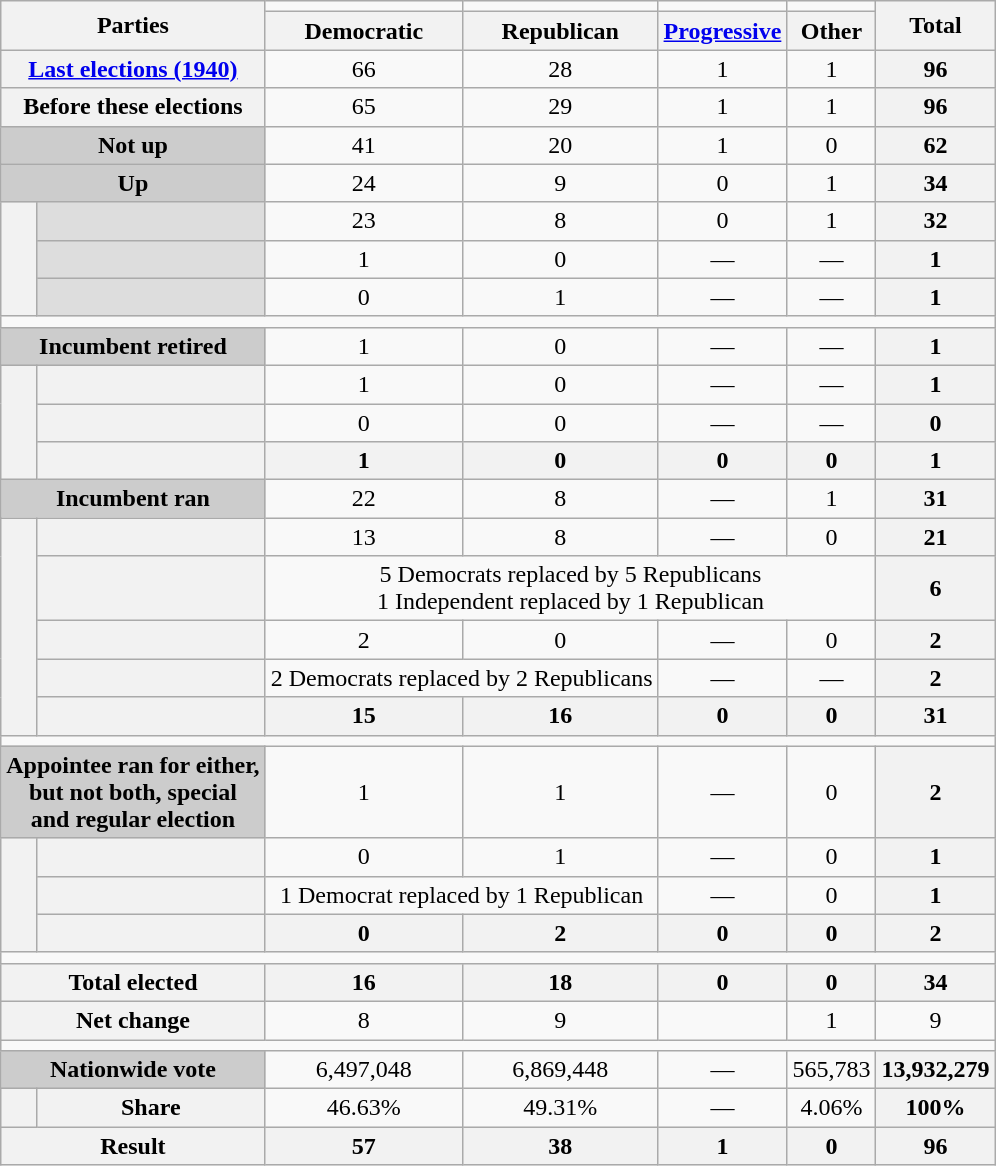<table class=wikitable style=text-align:center>
<tr>
<th colspan=2 rowspan=2>Parties</th>
<td></td>
<td></td>
<td></td>
<td></td>
<th rowspan=2>Total</th>
</tr>
<tr valign=bottom>
<th>Democratic</th>
<th>Republican</th>
<th><a href='#'>Progressive</a></th>
<th>Other</th>
</tr>
<tr>
<th colspan=2><a href='#'>Last elections (1940)</a></th>
<td>66</td>
<td>28</td>
<td>1</td>
<td>1</td>
<th>96</th>
</tr>
<tr>
<th colspan=2>Before these elections</th>
<td>65</td>
<td>29</td>
<td>1</td>
<td>1</td>
<th>96</th>
</tr>
<tr>
<th colspan=2 style="background:#ccc">Not up</th>
<td>41</td>
<td>20</td>
<td>1</td>
<td>0</td>
<th>62</th>
</tr>
<tr>
<th colspan=2 style="background:#ccc">Up</th>
<td>24</td>
<td>9</td>
<td>0</td>
<td>1</td>
<th>34</th>
</tr>
<tr>
<th rowspan=3></th>
<th style="background:#ddd"></th>
<td>23</td>
<td>8</td>
<td>0</td>
<td>1</td>
<th>32</th>
</tr>
<tr>
<th style="background:#ddd"></th>
<td>1</td>
<td>0</td>
<td>—</td>
<td>—</td>
<th>1</th>
</tr>
<tr>
<th style="background:#ddd"></th>
<td>0</td>
<td>1</td>
<td>—</td>
<td>—</td>
<th>1</th>
</tr>
<tr>
<td colspan=100></td>
</tr>
<tr>
<th colspan=2 style="background:#ccc">Incumbent retired</th>
<td>1</td>
<td>0</td>
<td>—</td>
<td>—</td>
<th>1</th>
</tr>
<tr>
<th rowspan=3></th>
<th></th>
<td>1</td>
<td>0</td>
<td>—</td>
<td>—</td>
<th>1</th>
</tr>
<tr>
<th></th>
<td>0</td>
<td>0</td>
<td>—</td>
<td>—</td>
<th>0</th>
</tr>
<tr>
<th></th>
<th>1</th>
<th>0</th>
<th>0</th>
<th>0</th>
<th>1</th>
</tr>
<tr>
<th colspan=2 style="background:#ccc">Incumbent ran</th>
<td>22</td>
<td>8</td>
<td>—</td>
<td>1</td>
<th>31</th>
</tr>
<tr>
<th rowspan=5></th>
<th></th>
<td>13</td>
<td>8</td>
<td>—</td>
<td>0</td>
<th>21</th>
</tr>
<tr>
<th></th>
<td colspan=4 >5 Democrats replaced by  5 Republicans<br>1 Independent replaced by  1 Republican</td>
<th>6</th>
</tr>
<tr>
<th></th>
<td>2</td>
<td>0</td>
<td>—</td>
<td>0</td>
<th>2</th>
</tr>
<tr>
<th></th>
<td colspan=2 >2 Democrats replaced by 2 Republicans</td>
<td>—</td>
<td>—</td>
<th>2</th>
</tr>
<tr>
<th></th>
<th>15</th>
<th>16</th>
<th>0</th>
<th>0</th>
<th>31</th>
</tr>
<tr>
<td colspan=99></td>
</tr>
<tr>
<th colspan=2 style="background:#ccc">Appointee ran for either,<br>but not both, special<br>and regular election</th>
<td>1</td>
<td>1</td>
<td>—</td>
<td>0</td>
<th>2</th>
</tr>
<tr>
<th rowspan=3></th>
<th></th>
<td>0</td>
<td>1</td>
<td>—</td>
<td>0</td>
<th>1</th>
</tr>
<tr>
<th></th>
<td colspan=2 >1 Democrat replaced by 1 Republican</td>
<td>—</td>
<td>0</td>
<th>1</th>
</tr>
<tr>
<th></th>
<th>0</th>
<th>2</th>
<th>0</th>
<th>0</th>
<th>2</th>
</tr>
<tr>
<td colspan=99></td>
</tr>
<tr>
<th colspan=2>Total elected</th>
<th>16</th>
<th>18</th>
<th>0</th>
<th>0</th>
<th>34</th>
</tr>
<tr>
<th colspan=2>Net change</th>
<td>8</td>
<td>9</td>
<td></td>
<td>1</td>
<td>9</td>
</tr>
<tr>
<td colspan=99></td>
</tr>
<tr>
<th colspan=2 style="background:#ccc">Nationwide vote</th>
<td>6,497,048</td>
<td>6,869,448</td>
<td>—</td>
<td>565,783</td>
<th>13,932,279</th>
</tr>
<tr>
<th></th>
<th>Share</th>
<td>46.63%</td>
<td>49.31%</td>
<td>—</td>
<td>4.06%</td>
<th>100%</th>
</tr>
<tr>
<th colspan=2>Result</th>
<th>57</th>
<th>38</th>
<th>1</th>
<th>0</th>
<th>96</th>
</tr>
</table>
